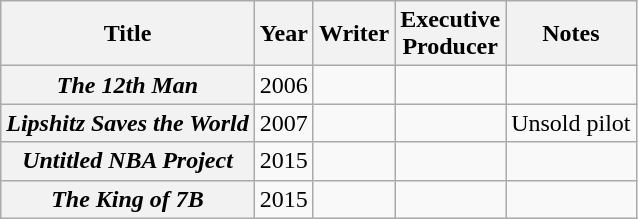<table class="wikitable plainrowheaders">
<tr>
<th>Title</th>
<th>Year</th>
<th>Writer</th>
<th>Executive<br>Producer</th>
<th>Notes</th>
</tr>
<tr>
<th scope="row"><em>The 12th Man</em></th>
<td>2006</td>
<td></td>
<td></td>
<td></td>
</tr>
<tr>
<th scope="row"><em>Lipshitz Saves the World</em></th>
<td>2007</td>
<td></td>
<td></td>
<td>Unsold pilot</td>
</tr>
<tr>
<th scope="row"><em>Untitled NBA Project</em></th>
<td>2015</td>
<td></td>
<td></td>
<td></td>
</tr>
<tr>
<th scope="row"><em>The King of 7B</em></th>
<td>2015</td>
<td></td>
<td></td>
<td></td>
</tr>
</table>
